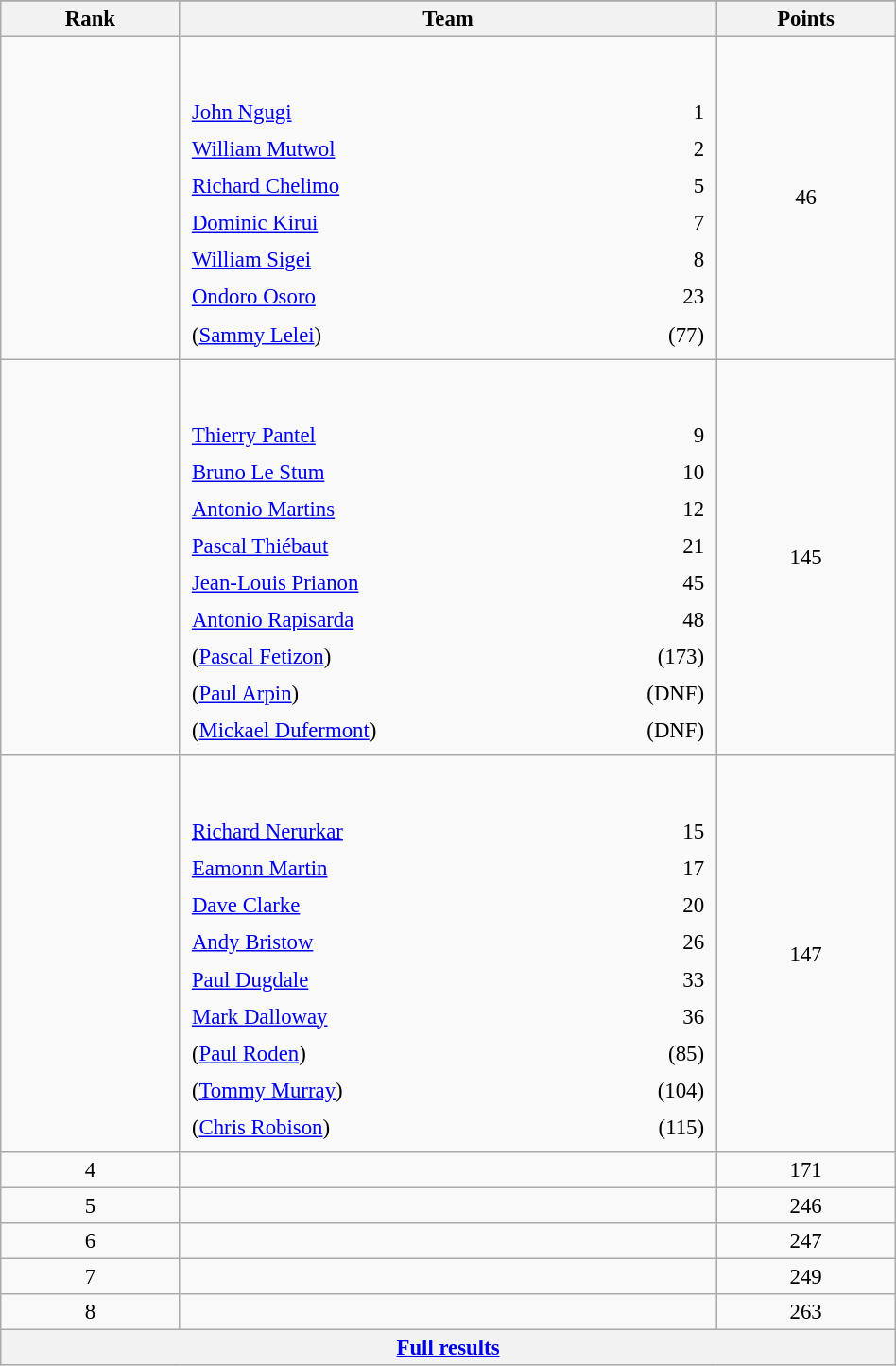<table class="wikitable sortable" style=" text-align:center; font-size:95%;" width="50%">
<tr>
</tr>
<tr>
<th width=10%>Rank</th>
<th width=30%>Team</th>
<th width=10%>Points</th>
</tr>
<tr>
<td align=center></td>
<td align=left> <br><br><table width=100%>
<tr>
<td align=left style="border:0"><a href='#'>John Ngugi</a></td>
<td align=right style="border:0">1</td>
</tr>
<tr>
<td align=left style="border:0"><a href='#'>William Mutwol</a></td>
<td align=right style="border:0">2</td>
</tr>
<tr>
<td align=left style="border:0"><a href='#'>Richard Chelimo</a></td>
<td align=right style="border:0">5</td>
</tr>
<tr>
<td align=left style="border:0"><a href='#'>Dominic Kirui</a></td>
<td align=right style="border:0">7</td>
</tr>
<tr>
<td align=left style="border:0"><a href='#'>William Sigei</a></td>
<td align=right style="border:0">8</td>
</tr>
<tr>
<td align=left style="border:0"><a href='#'>Ondoro Osoro</a></td>
<td align=right style="border:0">23</td>
</tr>
<tr>
<td align=left style="border:0">(<a href='#'>Sammy Lelei</a>)</td>
<td align=right style="border:0">(77)</td>
</tr>
</table>
</td>
<td>46</td>
</tr>
<tr>
<td align=center></td>
<td align=left> <br><br><table width=100%>
<tr>
<td align=left style="border:0"><a href='#'>Thierry Pantel</a></td>
<td align=right style="border:0">9</td>
</tr>
<tr>
<td align=left style="border:0"><a href='#'>Bruno Le Stum</a></td>
<td align=right style="border:0">10</td>
</tr>
<tr>
<td align=left style="border:0"><a href='#'>Antonio Martins</a></td>
<td align=right style="border:0">12</td>
</tr>
<tr>
<td align=left style="border:0"><a href='#'>Pascal Thiébaut</a></td>
<td align=right style="border:0">21</td>
</tr>
<tr>
<td align=left style="border:0"><a href='#'>Jean-Louis Prianon</a></td>
<td align=right style="border:0">45</td>
</tr>
<tr>
<td align=left style="border:0"><a href='#'>Antonio Rapisarda</a></td>
<td align=right style="border:0">48</td>
</tr>
<tr>
<td align=left style="border:0">(<a href='#'>Pascal Fetizon</a>)</td>
<td align=right style="border:0">(173)</td>
</tr>
<tr>
<td align=left style="border:0">(<a href='#'>Paul Arpin</a>)</td>
<td align=right style="border:0">(DNF)</td>
</tr>
<tr>
<td align=left style="border:0">(<a href='#'>Mickael Dufermont</a>)</td>
<td align=right style="border:0">(DNF)</td>
</tr>
</table>
</td>
<td>145</td>
</tr>
<tr>
<td align=center></td>
<td align=left> <br><br><table width=100%>
<tr>
<td align=left style="border:0"><a href='#'>Richard Nerurkar</a></td>
<td align=right style="border:0">15</td>
</tr>
<tr>
<td align=left style="border:0"><a href='#'>Eamonn Martin</a></td>
<td align=right style="border:0">17</td>
</tr>
<tr>
<td align=left style="border:0"><a href='#'>Dave Clarke</a></td>
<td align=right style="border:0">20</td>
</tr>
<tr>
<td align=left style="border:0"><a href='#'>Andy Bristow</a></td>
<td align=right style="border:0">26</td>
</tr>
<tr>
<td align=left style="border:0"><a href='#'>Paul Dugdale</a></td>
<td align=right style="border:0">33</td>
</tr>
<tr>
<td align=left style="border:0"><a href='#'>Mark Dalloway</a></td>
<td align=right style="border:0">36</td>
</tr>
<tr>
<td align=left style="border:0">(<a href='#'>Paul Roden</a>)</td>
<td align=right style="border:0">(85)</td>
</tr>
<tr>
<td align=left style="border:0">(<a href='#'>Tommy Murray</a>)</td>
<td align=right style="border:0">(104)</td>
</tr>
<tr>
<td align=left style="border:0">(<a href='#'>Chris Robison</a>)</td>
<td align=right style="border:0">(115)</td>
</tr>
</table>
</td>
<td>147</td>
</tr>
<tr>
<td align=center>4</td>
<td align=left></td>
<td>171</td>
</tr>
<tr>
<td align=center>5</td>
<td align=left></td>
<td>246</td>
</tr>
<tr>
<td align=center>6</td>
<td align=left></td>
<td>247</td>
</tr>
<tr>
<td align=center>7</td>
<td align=left></td>
<td>249</td>
</tr>
<tr>
<td align=center>8</td>
<td align=left></td>
<td>263</td>
</tr>
<tr class="sortbottom">
<th colspan=3 align=center><a href='#'>Full results</a></th>
</tr>
</table>
